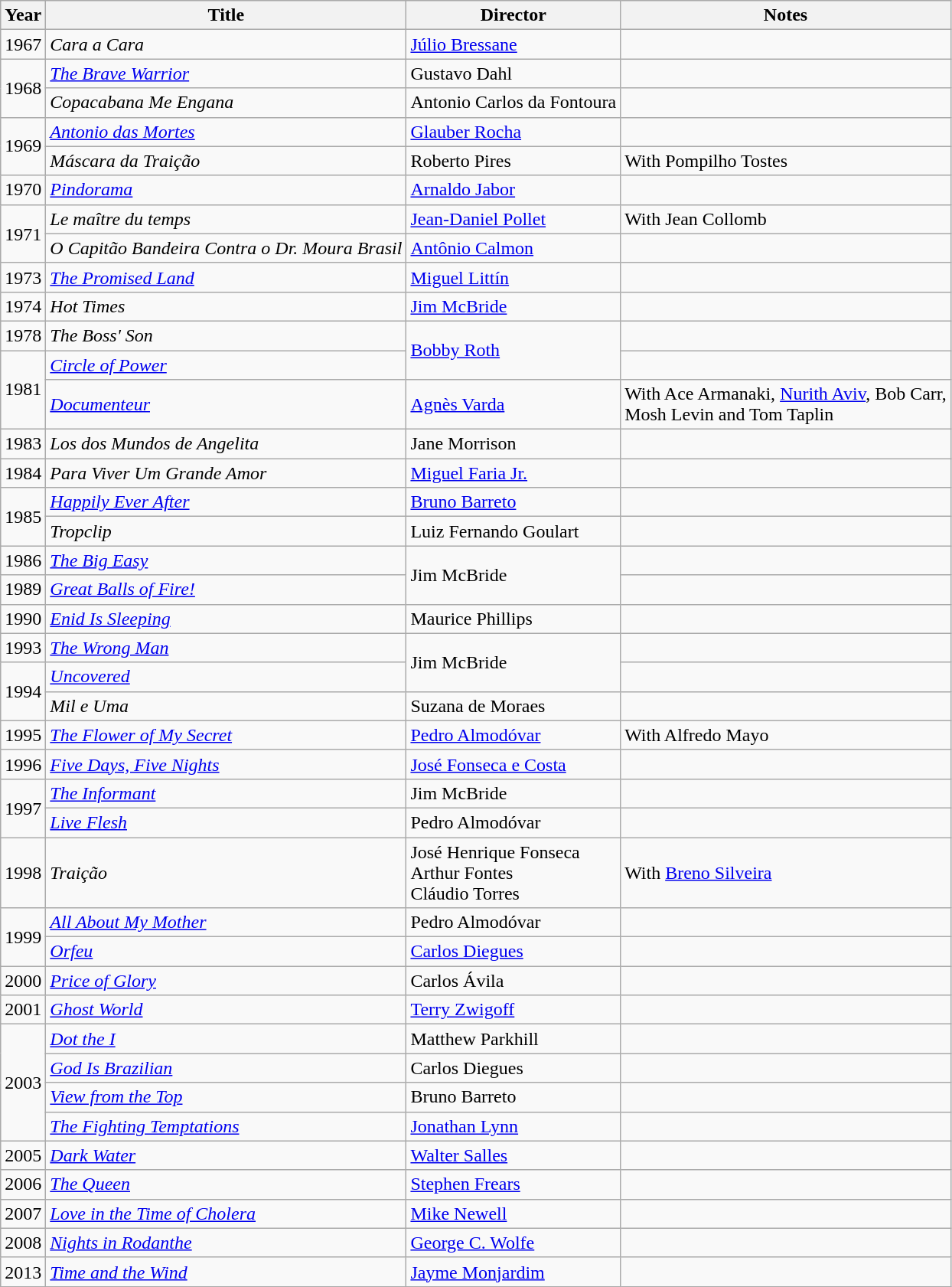<table class="wikitable">
<tr>
<th>Year</th>
<th>Title</th>
<th>Director</th>
<th>Notes</th>
</tr>
<tr>
<td>1967</td>
<td><em>Cara a Cara</em></td>
<td><a href='#'>Júlio Bressane</a></td>
<td></td>
</tr>
<tr>
<td rowspan=2>1968</td>
<td><em><a href='#'>The Brave Warrior</a></em></td>
<td>Gustavo Dahl</td>
<td></td>
</tr>
<tr>
<td><em>Copacabana Me Engana</em></td>
<td>Antonio Carlos da Fontoura</td>
<td></td>
</tr>
<tr>
<td rowspan=2>1969</td>
<td><em><a href='#'>Antonio das Mortes</a></em></td>
<td><a href='#'>Glauber Rocha</a></td>
<td></td>
</tr>
<tr>
<td><em>Máscara da Traição</em></td>
<td>Roberto Pires</td>
<td>With Pompilho Tostes</td>
</tr>
<tr>
<td>1970</td>
<td><em><a href='#'>Pindorama</a></em></td>
<td><a href='#'>Arnaldo Jabor</a></td>
<td></td>
</tr>
<tr>
<td rowspan=2>1971</td>
<td><em>Le maître du temps</em></td>
<td><a href='#'>Jean-Daniel Pollet</a></td>
<td>With Jean Collomb</td>
</tr>
<tr>
<td><em>O Capitão Bandeira Contra o Dr. Moura Brasil</em></td>
<td><a href='#'>Antônio Calmon</a></td>
<td></td>
</tr>
<tr>
<td>1973</td>
<td><em><a href='#'>The Promised Land</a></em></td>
<td><a href='#'>Miguel Littín</a></td>
<td></td>
</tr>
<tr>
<td>1974</td>
<td><em>Hot Times</em></td>
<td><a href='#'>Jim McBride</a></td>
<td></td>
</tr>
<tr>
<td>1978</td>
<td><em>The Boss' Son</em></td>
<td rowspan=2><a href='#'>Bobby Roth</a></td>
<td></td>
</tr>
<tr>
<td rowspan=2>1981</td>
<td><em><a href='#'>Circle of Power</a></em></td>
<td></td>
</tr>
<tr>
<td><em><a href='#'>Documenteur</a></em></td>
<td><a href='#'>Agnès Varda</a></td>
<td>With Ace Armanaki, <a href='#'>Nurith Aviv</a>, Bob Carr,<br>Mosh Levin and Tom Taplin</td>
</tr>
<tr>
<td>1983</td>
<td><em>Los dos Mundos de Angelita</em></td>
<td>Jane Morrison</td>
<td></td>
</tr>
<tr>
<td>1984</td>
<td><em>Para Viver Um Grande Amor</em></td>
<td><a href='#'>Miguel Faria Jr.</a></td>
<td></td>
</tr>
<tr>
<td rowspan=2>1985</td>
<td><em><a href='#'>Happily Ever After</a></em></td>
<td><a href='#'>Bruno Barreto</a></td>
<td></td>
</tr>
<tr>
<td><em>Tropclip</em></td>
<td>Luiz Fernando Goulart</td>
<td></td>
</tr>
<tr>
<td>1986</td>
<td><em><a href='#'>The Big Easy</a></em></td>
<td rowspan=2>Jim McBride</td>
<td></td>
</tr>
<tr>
<td>1989</td>
<td><em><a href='#'>Great Balls of Fire!</a></em></td>
<td></td>
</tr>
<tr>
<td>1990</td>
<td><em><a href='#'>Enid Is Sleeping</a></em></td>
<td>Maurice Phillips</td>
<td></td>
</tr>
<tr>
<td>1993</td>
<td><em><a href='#'>The Wrong Man</a></em></td>
<td rowspan=2>Jim McBride</td>
<td></td>
</tr>
<tr>
<td rowspan=2>1994</td>
<td><em><a href='#'>Uncovered</a></em></td>
<td></td>
</tr>
<tr>
<td><em>Mil e Uma</em></td>
<td>Suzana de Moraes</td>
<td></td>
</tr>
<tr>
<td>1995</td>
<td><em><a href='#'>The Flower of My Secret</a></em></td>
<td><a href='#'>Pedro Almodóvar</a></td>
<td>With Alfredo Mayo</td>
</tr>
<tr>
<td>1996</td>
<td><em><a href='#'>Five Days, Five Nights</a></em></td>
<td><a href='#'>José Fonseca e Costa</a></td>
<td></td>
</tr>
<tr>
<td rowspan=2>1997</td>
<td><em><a href='#'>The Informant</a></em></td>
<td>Jim McBride</td>
<td></td>
</tr>
<tr>
<td><em><a href='#'>Live Flesh</a></em></td>
<td>Pedro Almodóvar</td>
<td></td>
</tr>
<tr>
<td>1998</td>
<td><em>Traição</em></td>
<td>José Henrique Fonseca<br>Arthur Fontes<br>Cláudio Torres</td>
<td>With <a href='#'>Breno Silveira</a></td>
</tr>
<tr>
<td rowspan=2>1999</td>
<td><em><a href='#'>All About My Mother</a></em></td>
<td>Pedro Almodóvar</td>
<td></td>
</tr>
<tr>
<td><em><a href='#'>Orfeu</a></em></td>
<td><a href='#'>Carlos Diegues</a></td>
<td></td>
</tr>
<tr>
<td>2000</td>
<td><em><a href='#'>Price of Glory</a></em></td>
<td>Carlos Ávila</td>
<td></td>
</tr>
<tr>
<td>2001</td>
<td><em><a href='#'>Ghost World</a></em></td>
<td><a href='#'>Terry Zwigoff</a></td>
<td></td>
</tr>
<tr>
<td rowspan=4>2003</td>
<td><em><a href='#'>Dot the I</a></em></td>
<td>Matthew Parkhill</td>
<td></td>
</tr>
<tr>
<td><em><a href='#'>God Is Brazilian</a></em></td>
<td>Carlos Diegues</td>
<td></td>
</tr>
<tr>
<td><em><a href='#'>View from the Top</a></em></td>
<td>Bruno Barreto</td>
<td></td>
</tr>
<tr>
<td><em><a href='#'>The Fighting Temptations</a></em></td>
<td><a href='#'>Jonathan Lynn</a></td>
<td></td>
</tr>
<tr>
<td>2005</td>
<td><em><a href='#'>Dark Water</a></em></td>
<td><a href='#'>Walter Salles</a></td>
<td></td>
</tr>
<tr>
<td>2006</td>
<td><em><a href='#'>The Queen</a></em></td>
<td><a href='#'>Stephen Frears</a></td>
<td></td>
</tr>
<tr>
<td>2007</td>
<td><em><a href='#'>Love in the Time of Cholera</a></em></td>
<td><a href='#'>Mike Newell</a></td>
<td></td>
</tr>
<tr>
<td>2008</td>
<td><em><a href='#'>Nights in Rodanthe</a></em></td>
<td><a href='#'>George C. Wolfe</a></td>
<td></td>
</tr>
<tr>
<td>2013</td>
<td><em><a href='#'>Time and the Wind</a></em></td>
<td><a href='#'>Jayme Monjardim</a></td>
<td></td>
</tr>
</table>
